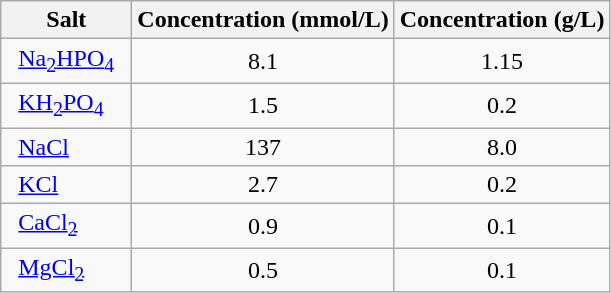<table class="wikitable" border="1">
<tr>
<th>Salt</th>
<th>Concentration (mmol/L)</th>
<th>Concentration (g/L)</th>
</tr>
<tr>
<td>  <a href='#'>Na<sub>2</sub>HPO<sub>4</sub></a>  </td>
<td align="center">8.1</td>
<td align="center">1.15</td>
</tr>
<tr>
<td>  <a href='#'>KH<sub>2</sub>PO<sub>4</sub></a>  </td>
<td align="center">1.5</td>
<td align="center">0.2</td>
</tr>
<tr>
<td>  <a href='#'>NaCl</a>  </td>
<td align="center">137</td>
<td align="center">8.0</td>
</tr>
<tr>
<td>  <a href='#'>KCl</a>  </td>
<td align="center">2.7</td>
<td align="center">0.2</td>
</tr>
<tr>
<td>  <a href='#'>CaCl<sub>2</sub></a>  </td>
<td align="center">0.9</td>
<td align="center">0.1</td>
</tr>
<tr>
<td>  <a href='#'>MgCl<sub>2</sub></a>  </td>
<td align="center">0.5</td>
<td align="center">0.1</td>
</tr>
</table>
